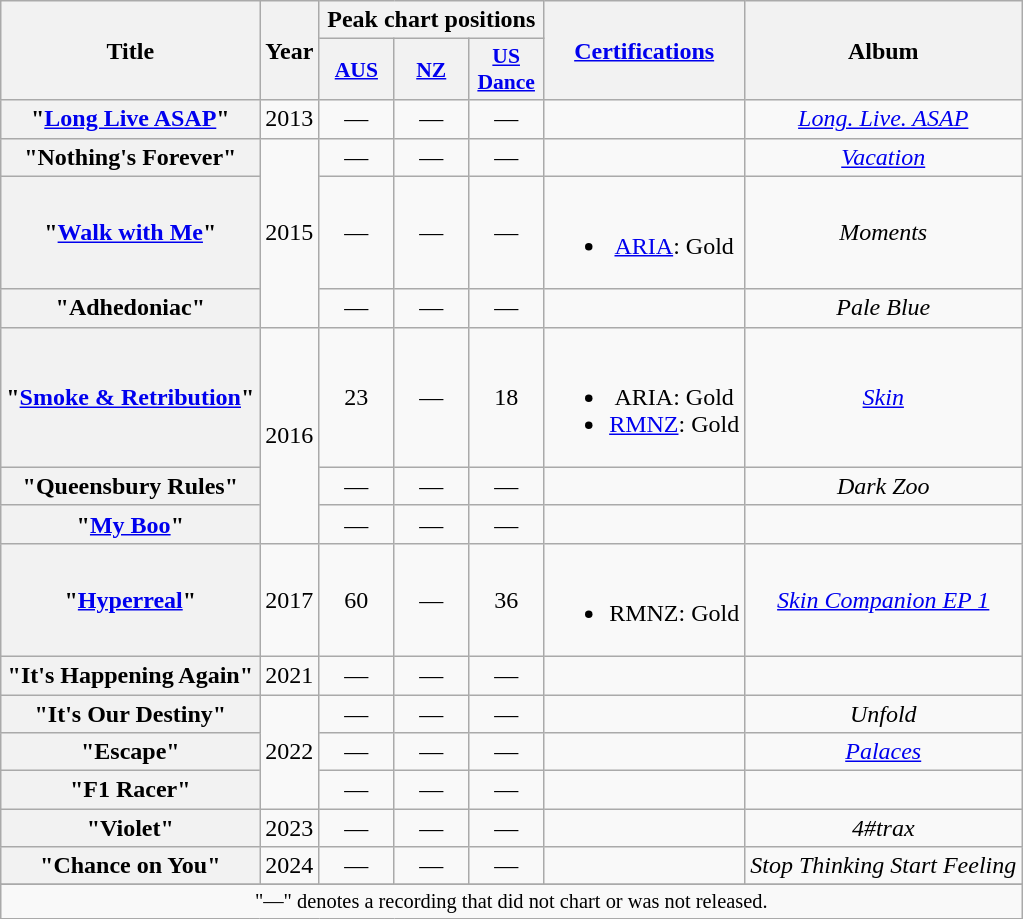<table class="wikitable plainrowheaders" style="text-align:center;">
<tr>
<th scope="col" rowspan="2">Title</th>
<th scope="col" rowspan="2">Year</th>
<th scope="col" colspan="3">Peak chart positions</th>
<th scope="col" rowspan="2"><a href='#'>Certifications</a></th>
<th scope="col" rowspan="2">Album</th>
</tr>
<tr>
<th scope="col" style="width:3em;font-size:90%;"><a href='#'>AUS</a><br></th>
<th scope="col" style="width:3em;font-size:90%;"><a href='#'>NZ</a><br></th>
<th scope="col" style="width:3em;font-size:90%;"><a href='#'>US<br>Dance</a><br></th>
</tr>
<tr>
<th scope="row">"<a href='#'>Long Live ASAP</a>"<br></th>
<td>2013</td>
<td>—</td>
<td>—</td>
<td>—</td>
<td></td>
<td><em><a href='#'>Long. Live. ASAP</a></em></td>
</tr>
<tr>
<th scope="row">"Nothing's Forever"<br></th>
<td rowspan="3">2015</td>
<td>—</td>
<td>—</td>
<td>—</td>
<td></td>
<td><em><a href='#'>Vacation</a></em></td>
</tr>
<tr>
<th scope="row">"<a href='#'>Walk with Me</a>"<br></th>
<td>—</td>
<td>—</td>
<td>—</td>
<td><br><ul><li><a href='#'>ARIA</a>: Gold</li></ul></td>
<td><em>Moments</em></td>
</tr>
<tr>
<th scope="row">"Adhedoniac"<br></th>
<td>—</td>
<td>—</td>
<td>—</td>
<td></td>
<td><em>Pale Blue</em></td>
</tr>
<tr>
<th scope="row">"<a href='#'>Smoke & Retribution</a>"<br></th>
<td rowspan="3">2016</td>
<td>23</td>
<td>—</td>
<td>18</td>
<td><br><ul><li>ARIA: Gold</li><li><a href='#'>RMNZ</a>: Gold</li></ul></td>
<td><em><a href='#'>Skin</a></em></td>
</tr>
<tr>
<th scope="row">"Queensbury Rules"<br></th>
<td>—</td>
<td>—</td>
<td>—</td>
<td></td>
<td><em>Dark Zoo</em></td>
</tr>
<tr>
<th scope="row">"<a href='#'>My Boo</a>"<br></th>
<td>—</td>
<td>—</td>
<td>—</td>
<td></td>
<td></td>
</tr>
<tr>
<th scope="row">"<a href='#'>Hyperreal</a>"<br></th>
<td>2017</td>
<td>60</td>
<td>—</td>
<td>36</td>
<td><br><ul><li>RMNZ: Gold</li></ul></td>
<td><em><a href='#'>Skin Companion EP 1</a></em></td>
</tr>
<tr>
<th scope="row">"It's Happening Again"<br></th>
<td>2021</td>
<td>—</td>
<td>—</td>
<td>—</td>
<td></td>
<td></td>
</tr>
<tr>
<th scope="row">"It's Our Destiny"<br></th>
<td rowspan="3">2022</td>
<td>—</td>
<td>—</td>
<td>—</td>
<td></td>
<td><em>Unfold</em></td>
</tr>
<tr>
<th scope="row">"Escape"<br></th>
<td>—</td>
<td>—</td>
<td>—</td>
<td></td>
<td><em><a href='#'>Palaces</a></em></td>
</tr>
<tr>
<th scope="row">"F1 Racer"<br></th>
<td>—</td>
<td>—</td>
<td>—</td>
<td></td>
<td><em></em></td>
</tr>
<tr>
<th scope="row">"Violet"<br></th>
<td>2023</td>
<td>—</td>
<td>—</td>
<td>—</td>
<td></td>
<td><em>4#trax</em></td>
</tr>
<tr>
<th scope="row">"Chance on You"<br></th>
<td>2024</td>
<td>—</td>
<td>—</td>
<td>—</td>
<td></td>
<td><em>Stop Thinking Start Feeling</em></td>
</tr>
<tr>
</tr>
<tr>
<td colspan="13" style="font-size:85%">"—" denotes a recording that did not chart or was not released.</td>
</tr>
</table>
